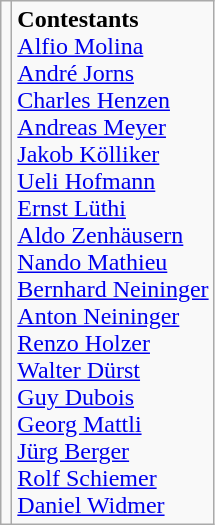<table class="wikitable" style="text-align:center">
<tr>
<td></td>
<td align=left><strong>Contestants</strong><br> <a href='#'>Alfio Molina</a> <br> <a href='#'>André Jorns</a> <br> <a href='#'>Charles Henzen</a> <br> <a href='#'>Andreas Meyer</a> <br> <a href='#'>Jakob Kölliker</a> <br> <a href='#'>Ueli Hofmann</a> <br> <a href='#'>Ernst Lüthi</a> <br> <a href='#'>Aldo Zenhäusern</a> <br> <a href='#'>Nando Mathieu</a> <br> <a href='#'>Bernhard Neininger</a> <br> <a href='#'>Anton Neininger</a> <br> <a href='#'>Renzo Holzer</a> <br> <a href='#'>Walter Dürst</a> <br> <a href='#'>Guy Dubois</a> <br> <a href='#'>Georg Mattli</a> <br> <a href='#'>Jürg Berger</a> <br> <a href='#'>Rolf Schiemer</a> <br> <a href='#'>Daniel Widmer</a></td>
</tr>
</table>
